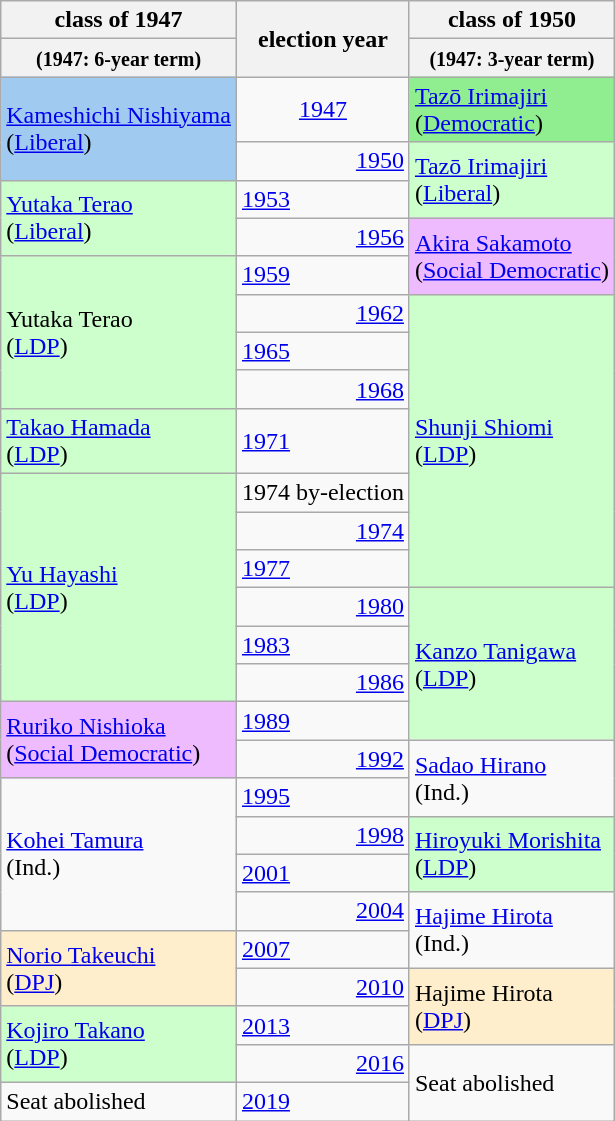<table class="wikitable" border="1">
<tr>
<th>class of 1947</th>
<th rowspan="2">election year</th>
<th>class of 1950</th>
</tr>
<tr>
<th><small>(1947: 6-year term)</small></th>
<th><small>(1947: 3-year term)</small></th>
</tr>
<tr>
<td rowspan="2" bgcolor="#A1CAF1"><a href='#'>Kameshichi Nishiyama</a><br>(<a href='#'>Liberal</a>)</td>
<td align="center"><a href='#'>1947</a></td>
<td bgcolor="#90EE90"><a href='#'>Tazō Irimajiri</a><br>(<a href='#'>Democratic</a>)</td>
</tr>
<tr>
<td align="right"><a href='#'>1950</a></td>
<td rowspan="2" bgcolor="#CCFFCC"><a href='#'>Tazō Irimajiri</a><br>(<a href='#'>Liberal</a>)</td>
</tr>
<tr>
<td rowspan="2" bgcolor="#CCFFCC"><a href='#'>Yutaka Terao</a><br>(<a href='#'>Liberal</a>)</td>
<td align="left"><a href='#'>1953</a></td>
</tr>
<tr>
<td align="right"><a href='#'>1956</a></td>
<td rowspan="2" bgcolor="#EEBBFF"><a href='#'>Akira Sakamoto</a><br>(<a href='#'>Social Democratic</a>)</td>
</tr>
<tr>
<td rowspan="4" bgcolor="#CCFFCC">Yutaka Terao<br>(<a href='#'>LDP</a>)</td>
<td align="left"><a href='#'>1959</a></td>
</tr>
<tr>
<td align="right"><a href='#'>1962</a></td>
<td rowspan="7" bgcolor="#CCFFCC"><a href='#'>Shunji Shiomi</a><br>(<a href='#'>LDP</a>)</td>
</tr>
<tr>
<td align="left"><a href='#'>1965</a></td>
</tr>
<tr>
<td align="right"><a href='#'>1968</a></td>
</tr>
<tr>
<td bgcolor="#CCFFCC"><a href='#'>Takao Hamada</a><br>(<a href='#'>LDP</a>)</td>
<td align="left"><a href='#'>1971</a></td>
</tr>
<tr>
<td rowspan="6" bgcolor="#CCFFCC"><a href='#'>Yu Hayashi</a><br>(<a href='#'>LDP</a>)</td>
<td align="left">1974 by-election</td>
</tr>
<tr>
<td align="right"><a href='#'>1974</a></td>
</tr>
<tr>
<td align="left"><a href='#'>1977</a></td>
</tr>
<tr>
<td align="right"><a href='#'>1980</a></td>
<td rowspan="4" bgcolor="#CCFFCC"><a href='#'>Kanzo Tanigawa</a><br>(<a href='#'>LDP</a>)</td>
</tr>
<tr>
<td align="left"><a href='#'>1983</a></td>
</tr>
<tr>
<td align="right"><a href='#'>1986</a></td>
</tr>
<tr>
<td rowspan="2" bgcolor="#EEBBFF"><a href='#'>Ruriko Nishioka</a><br>(<a href='#'>Social Democratic</a>)</td>
<td align="left"><a href='#'>1989</a></td>
</tr>
<tr>
<td align="right"><a href='#'>1992</a></td>
<td rowspan="2"><a href='#'>Sadao Hirano</a><br>(Ind.)</td>
</tr>
<tr>
<td rowspan="4"><a href='#'>Kohei Tamura</a><br>(Ind.)</td>
<td align="left"><a href='#'>1995</a></td>
</tr>
<tr>
<td align="right"><a href='#'>1998</a></td>
<td rowspan="2" bgcolor="#CCFFCC"><a href='#'>Hiroyuki Morishita</a><br>(<a href='#'>LDP</a>)</td>
</tr>
<tr>
<td align="left"><a href='#'>2001</a></td>
</tr>
<tr>
<td align="right"><a href='#'>2004</a></td>
<td rowspan="2"><a href='#'>Hajime Hirota</a><br>(Ind.)</td>
</tr>
<tr>
<td rowspan="2" bgcolor="#FFEECC"><a href='#'>Norio Takeuchi</a><br>(<a href='#'>DPJ</a>)</td>
<td align="left"><a href='#'>2007</a></td>
</tr>
<tr>
<td align="right"><a href='#'>2010</a></td>
<td rowspan="2" bgcolor="#FFEECC">Hajime Hirota<br>(<a href='#'>DPJ</a>)</td>
</tr>
<tr>
<td rowspan="2" bgcolor="#CCFFCC"><a href='#'>Kojiro Takano</a><br>(<a href='#'>LDP</a>)</td>
<td align="left"><a href='#'>2013</a></td>
</tr>
<tr>
<td align="right"><a href='#'>2016</a></td>
<td rowspan="2">Seat abolished</td>
</tr>
<tr>
<td>Seat abolished</td>
<td align="left"><a href='#'>2019</a></td>
</tr>
</table>
